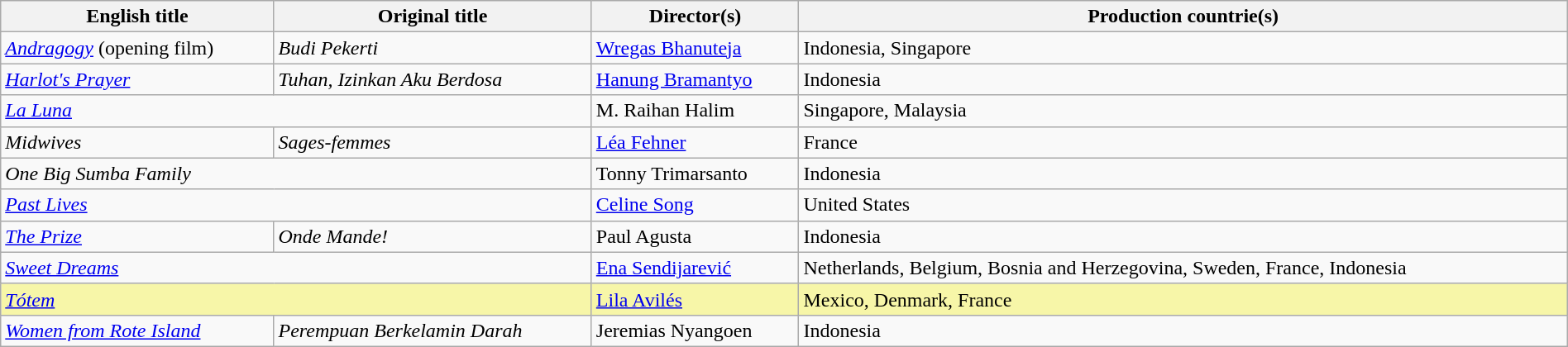<table class="sortable wikitable" style="width:100%; margin-bottom:4px">
<tr>
<th scope="col">English title</th>
<th scope="col">Original title</th>
<th scope="col">Director(s)</th>
<th scope="col">Production countrie(s)</th>
</tr>
<tr>
<td><em><a href='#'>Andragogy</a></em> (opening film)</td>
<td><em>Budi Pekerti</em></td>
<td><a href='#'>Wregas Bhanuteja</a></td>
<td>Indonesia, Singapore</td>
</tr>
<tr>
<td><em><a href='#'>Harlot's Prayer</a></em></td>
<td><em>Tuhan, Izinkan Aku Berdosa</em></td>
<td><a href='#'>Hanung Bramantyo</a></td>
<td>Indonesia</td>
</tr>
<tr>
<td colspan="2"><em><a href='#'>La Luna</a></em></td>
<td>M. Raihan Halim</td>
<td>Singapore, Malaysia</td>
</tr>
<tr>
<td><em>Midwives</em></td>
<td><em>Sages-femmes</em></td>
<td><a href='#'>Léa Fehner</a></td>
<td>France</td>
</tr>
<tr>
<td colspan="2"><em>One Big Sumba Family</em></td>
<td>Tonny Trimarsanto</td>
<td>Indonesia</td>
</tr>
<tr>
<td colspan="2"><em><a href='#'>Past Lives</a></em></td>
<td><a href='#'>Celine Song</a></td>
<td>United States</td>
</tr>
<tr>
<td><em><a href='#'>The Prize</a></em></td>
<td><em>Onde Mande!</em></td>
<td>Paul Agusta</td>
<td>Indonesia</td>
</tr>
<tr>
<td colspan="2"><em><a href='#'>Sweet Dreams</a></em></td>
<td><a href='#'>Ena Sendijarević</a></td>
<td>Netherlands, Belgium, Bosnia and Herzegovina, Sweden, France, Indonesia</td>
</tr>
<tr style="background:#F7F6A8">
<td colspan="2"><em><a href='#'>Tótem</a></em></td>
<td><a href='#'>Lila Avilés</a></td>
<td>Mexico, Denmark, France</td>
</tr>
<tr>
<td><em><a href='#'>Women from Rote Island</a></em></td>
<td><em>Perempuan Berkelamin Darah</em></td>
<td>Jeremias Nyangoen</td>
<td>Indonesia</td>
</tr>
</table>
